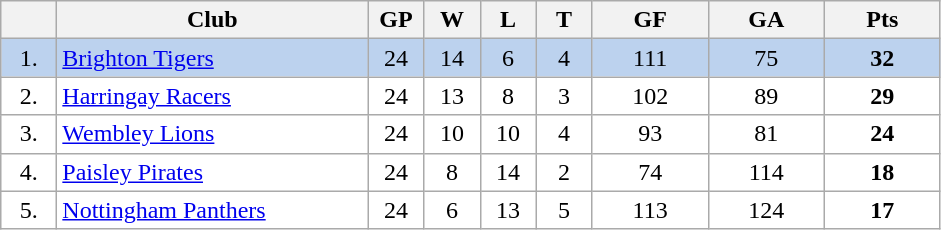<table class="wikitable">
<tr>
<th width="30"></th>
<th width="200">Club</th>
<th width="30">GP</th>
<th width="30">W</th>
<th width="30">L</th>
<th width="30">T</th>
<th width="70">GF</th>
<th width="70">GA</th>
<th width="70">Pts</th>
</tr>
<tr bgcolor="#BCD2EE" align="center">
<td>1.</td>
<td align="left"><a href='#'>Brighton Tigers</a></td>
<td>24</td>
<td>14</td>
<td>6</td>
<td>4</td>
<td>111</td>
<td>75</td>
<td><strong>32</strong></td>
</tr>
<tr bgcolor="#FFFFFF" align="center">
<td>2.</td>
<td align="left"><a href='#'>Harringay Racers</a></td>
<td>24</td>
<td>13</td>
<td>8</td>
<td>3</td>
<td>102</td>
<td>89</td>
<td><strong>29</strong></td>
</tr>
<tr bgcolor="#FFFFFF" align="center">
<td>3.</td>
<td align="left"><a href='#'>Wembley Lions</a></td>
<td>24</td>
<td>10</td>
<td>10</td>
<td>4</td>
<td>93</td>
<td>81</td>
<td><strong>24</strong></td>
</tr>
<tr bgcolor="#FFFFFF" align="center">
<td>4.</td>
<td align="left"><a href='#'>Paisley Pirates</a></td>
<td>24</td>
<td>8</td>
<td>14</td>
<td>2</td>
<td>74</td>
<td>114</td>
<td><strong>18</strong></td>
</tr>
<tr bgcolor="#FFFFFF" align="center">
<td>5.</td>
<td align="left"><a href='#'>Nottingham Panthers</a></td>
<td>24</td>
<td>6</td>
<td>13</td>
<td>5</td>
<td>113</td>
<td>124</td>
<td><strong>17</strong></td>
</tr>
</table>
